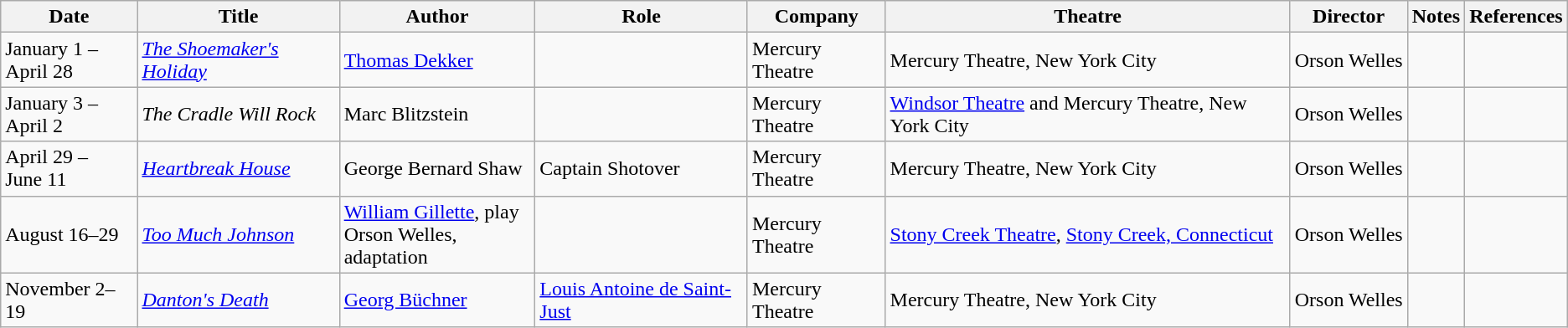<table class="wikitable">
<tr>
<th>Date</th>
<th>Title</th>
<th>Author</th>
<th>Role</th>
<th>Company</th>
<th>Theatre</th>
<th>Director</th>
<th>Notes</th>
<th>References</th>
</tr>
<tr>
<td>January 1 –<br>April 28</td>
<td><em><a href='#'>The Shoemaker's Holiday</a></em></td>
<td><a href='#'>Thomas Dekker</a></td>
<td></td>
<td>Mercury Theatre</td>
<td>Mercury Theatre, New York City</td>
<td>Orson Welles</td>
<td></td>
<td></td>
</tr>
<tr>
<td>January 3 –<br>April 2</td>
<td><em>The Cradle Will Rock</em></td>
<td>Marc Blitzstein</td>
<td></td>
<td>Mercury Theatre</td>
<td><a href='#'>Windsor Theatre</a> and Mercury Theatre, New York City</td>
<td>Orson Welles</td>
<td> </td>
<td></td>
</tr>
<tr>
<td>April 29 –<br>June 11</td>
<td><em><a href='#'>Heartbreak House</a></em></td>
<td>George Bernard Shaw</td>
<td>Captain Shotover</td>
<td>Mercury Theatre</td>
<td>Mercury Theatre, New York City</td>
<td>Orson Welles</td>
<td></td>
<td></td>
</tr>
<tr>
<td>August 16–29</td>
<td><em><a href='#'>Too Much Johnson</a></em></td>
<td><a href='#'>William Gillette</a>, play<br>Orson Welles, adaptation</td>
<td></td>
<td>Mercury Theatre</td>
<td><a href='#'>Stony Creek Theatre</a>, <a href='#'>Stony Creek, Connecticut</a></td>
<td>Orson Welles</td>
<td>   </td>
<td></td>
</tr>
<tr>
<td>November 2–19</td>
<td><em><a href='#'>Danton's Death</a></em></td>
<td><a href='#'>Georg Büchner</a></td>
<td><a href='#'>Louis Antoine de Saint-Just</a></td>
<td>Mercury Theatre</td>
<td>Mercury Theatre, New York City</td>
<td>Orson Welles</td>
<td> </td>
<td></td>
</tr>
</table>
